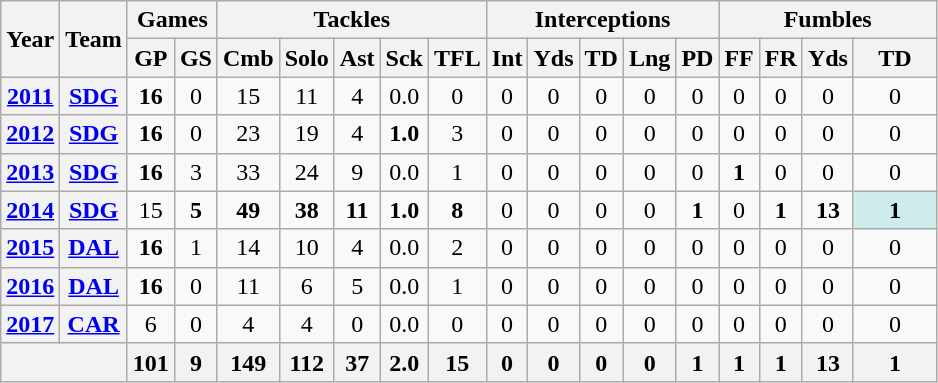<table class="wikitable" style="text-align:center">
<tr>
<th rowspan="2">Year</th>
<th rowspan="2">Team</th>
<th colspan="2">Games</th>
<th colspan="5">Tackles</th>
<th colspan="5">Interceptions</th>
<th colspan="4">Fumbles</th>
</tr>
<tr>
<th>GP</th>
<th>GS</th>
<th>Cmb</th>
<th>Solo</th>
<th>Ast</th>
<th>Sck</th>
<th>TFL</th>
<th>Int</th>
<th>Yds</th>
<th>TD</th>
<th>Lng</th>
<th>PD</th>
<th>FF</th>
<th>FR</th>
<th>Yds</th>
<th>TD</th>
</tr>
<tr>
<th><a href='#'>2011</a></th>
<th><a href='#'>SDG</a></th>
<td><strong>16</strong></td>
<td>0</td>
<td>15</td>
<td>11</td>
<td>4</td>
<td>0.0</td>
<td>0</td>
<td>0</td>
<td>0</td>
<td>0</td>
<td>0</td>
<td>0</td>
<td>0</td>
<td>0</td>
<td>0</td>
<td>0</td>
</tr>
<tr>
<th><a href='#'>2012</a></th>
<th><a href='#'>SDG</a></th>
<td><strong>16</strong></td>
<td>0</td>
<td>23</td>
<td>19</td>
<td>4</td>
<td><strong>1.0</strong></td>
<td>3</td>
<td>0</td>
<td>0</td>
<td>0</td>
<td>0</td>
<td>0</td>
<td>0</td>
<td>0</td>
<td>0</td>
<td>0</td>
</tr>
<tr>
<th><a href='#'>2013</a></th>
<th><a href='#'>SDG</a></th>
<td><strong>16</strong></td>
<td>3</td>
<td>33</td>
<td>24</td>
<td>9</td>
<td>0.0</td>
<td>1</td>
<td>0</td>
<td>0</td>
<td>0</td>
<td>0</td>
<td>0</td>
<td><strong>1</strong></td>
<td>0</td>
<td>0</td>
<td>0</td>
</tr>
<tr>
<th><a href='#'>2014</a></th>
<th><a href='#'>SDG</a></th>
<td>15</td>
<td><strong>5</strong></td>
<td><strong>49</strong></td>
<td><strong>38</strong></td>
<td><strong>11</strong></td>
<td><strong>1.0</strong></td>
<td><strong>8</strong></td>
<td>0</td>
<td>0</td>
<td>0</td>
<td>0</td>
<td><strong>1</strong></td>
<td>0</td>
<td><strong>1</strong></td>
<td><strong>13</strong></td>
<td style="background:#cfecec; width:3em;"><strong>1</strong></td>
</tr>
<tr>
<th><a href='#'>2015</a></th>
<th><a href='#'>DAL</a></th>
<td><strong>16</strong></td>
<td>1</td>
<td>14</td>
<td>10</td>
<td>4</td>
<td>0.0</td>
<td>2</td>
<td>0</td>
<td>0</td>
<td>0</td>
<td>0</td>
<td>0</td>
<td>0</td>
<td>0</td>
<td>0</td>
<td>0</td>
</tr>
<tr>
<th><a href='#'>2016</a></th>
<th><a href='#'>DAL</a></th>
<td><strong>16</strong></td>
<td>0</td>
<td>11</td>
<td>6</td>
<td>5</td>
<td>0.0</td>
<td>1</td>
<td>0</td>
<td>0</td>
<td>0</td>
<td>0</td>
<td>0</td>
<td>0</td>
<td>0</td>
<td>0</td>
<td>0</td>
</tr>
<tr>
<th><a href='#'>2017</a></th>
<th><a href='#'>CAR</a></th>
<td>6</td>
<td>0</td>
<td>4</td>
<td>4</td>
<td>0</td>
<td>0.0</td>
<td>0</td>
<td>0</td>
<td>0</td>
<td>0</td>
<td>0</td>
<td>0</td>
<td>0</td>
<td>0</td>
<td>0</td>
<td>0</td>
</tr>
<tr>
<th colspan="2"></th>
<th>101</th>
<th>9</th>
<th>149</th>
<th>112</th>
<th>37</th>
<th>2.0</th>
<th>15</th>
<th>0</th>
<th>0</th>
<th>0</th>
<th>0</th>
<th>1</th>
<th>1</th>
<th>1</th>
<th>13</th>
<th>1</th>
</tr>
</table>
